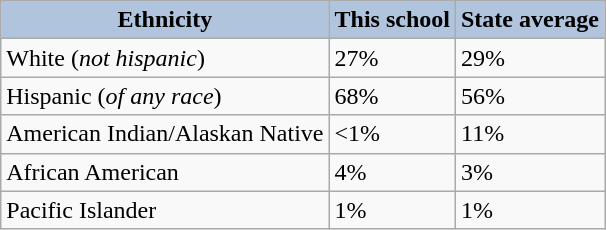<table class="wikitable"  ;>
<tr style="text-align:center;">
<th style="background:#B0C4DE;">Ethnicity</th>
<th style="background:#B0C4DE;">This school</th>
<th style="background:#B0C4DE;">State average</th>
</tr>
<tr>
<td>White  (<em>not hispanic</em>)</td>
<td>27%</td>
<td>29%</td>
</tr>
<tr>
<td>Hispanic (<em>of any race</em>)</td>
<td>68%</td>
<td>56%</td>
</tr>
<tr>
<td>American Indian/Alaskan Native</td>
<td><1%</td>
<td>11%</td>
</tr>
<tr>
<td>African American</td>
<td>4%</td>
<td>3%</td>
</tr>
<tr>
<td>Pacific Islander</td>
<td>1%</td>
<td>1%</td>
</tr>
</table>
